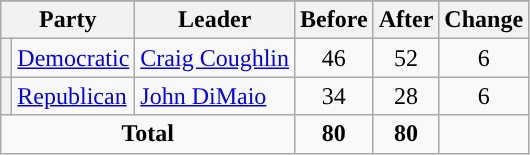<table class="wikitable" style="text-align:center;">
<tr>
</tr>
<tr>
<th colspan=2>Party</th>
<th>Leader</th>
<th>Before</th>
<th>After</th>
<th>Change</th>
</tr>
<tr>
<th style="background-color:"></th>
<td style="text-align:left;"><a href='#'>Democratic</a></td>
<td style="text-align:left;"><a href='#'>Craig Coughlin</a></td>
<td>46</td>
<td>52</td>
<td> 6</td>
</tr>
<tr>
<th style="background-color:"></th>
<td style="text-align:left;"><a href='#'>Republican</a></td>
<td style="text-align:left;"><a href='#'>John DiMaio</a></td>
<td>34</td>
<td>28</td>
<td> 6</td>
</tr>
<tr>
<td colspan=3><strong>Total</strong></td>
<td><strong>80</strong></td>
<td><strong>80</strong></td>
</tr>
</table>
